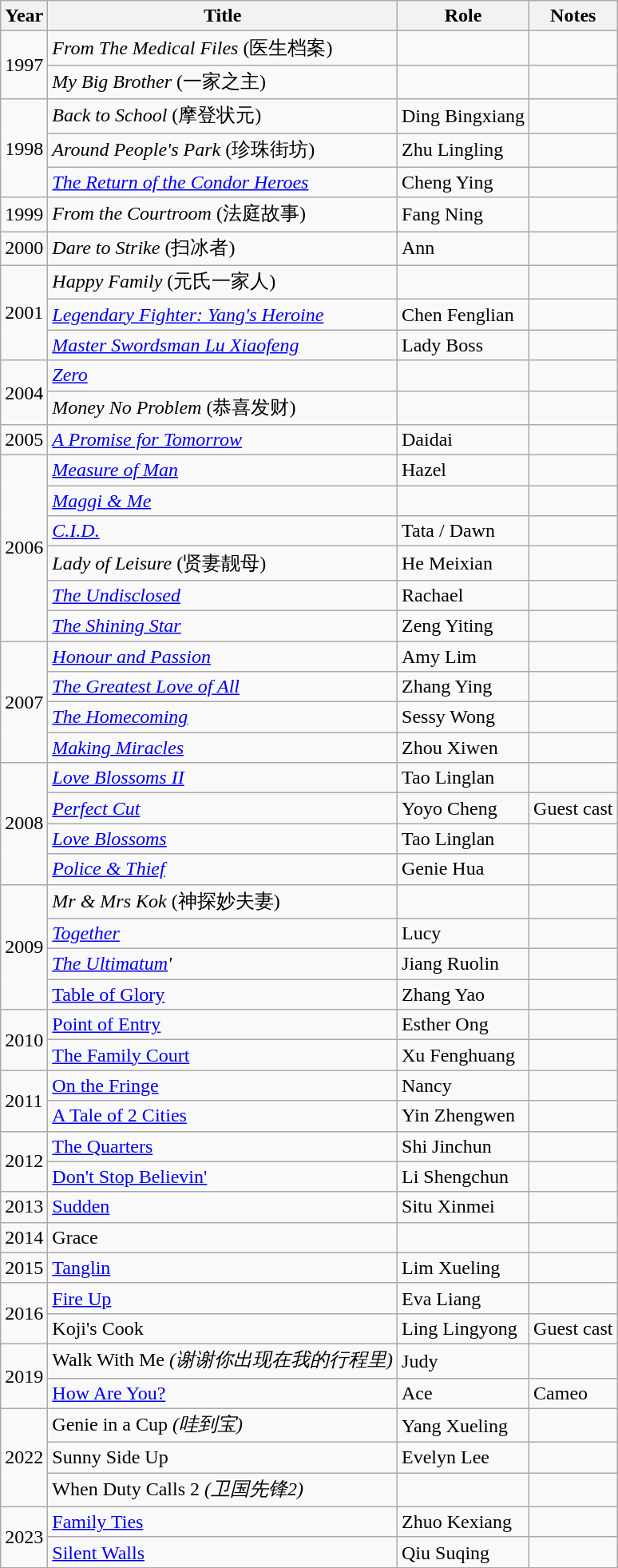<table class="wikitable sortable">
<tr>
<th>Year</th>
<th>Title</th>
<th>Role</th>
<th class="unsortable">Notes</th>
</tr>
<tr>
<td rowspan="2">1997</td>
<td><em>From The Medical Files</em> (医生档案)</td>
<td></td>
<td></td>
</tr>
<tr>
<td><em>My Big Brother</em> (一家之主)</td>
<td></td>
<td></td>
</tr>
<tr>
<td rowspan="3">1998</td>
<td><em>Back to School</em> (摩登状元)</td>
<td>Ding Bingxiang</td>
<td></td>
</tr>
<tr>
<td><em>Around People's Park</em> (珍珠街坊)</td>
<td>Zhu Lingling</td>
<td></td>
</tr>
<tr>
<td><em><a href='#'>The Return of the Condor Heroes</a></em></td>
<td>Cheng Ying</td>
<td></td>
</tr>
<tr>
<td>1999</td>
<td><em>From the Courtroom</em> (法庭故事)</td>
<td>Fang Ning</td>
<td></td>
</tr>
<tr>
<td>2000</td>
<td><em>Dare to Strike</em> (扫冰者)</td>
<td>Ann</td>
<td></td>
</tr>
<tr>
<td rowspan="3">2001</td>
<td><em>Happy Family</em> (元氏一家人)</td>
<td></td>
<td></td>
</tr>
<tr>
<td><em><a href='#'>Legendary Fighter: Yang's Heroine</a></em></td>
<td>Chen Fenglian</td>
<td></td>
</tr>
<tr>
<td><em><a href='#'>Master Swordsman Lu Xiaofeng</a></em></td>
<td>Lady Boss</td>
<td></td>
</tr>
<tr>
<td rowspan="2">2004</td>
<td><em><a href='#'>Zero</a></em></td>
<td></td>
<td></td>
</tr>
<tr>
<td><em>Money No Problem</em> (恭喜发财)</td>
<td></td>
<td></td>
</tr>
<tr>
<td>2005</td>
<td><em><a href='#'>A Promise for Tomorrow</a></em></td>
<td>Daidai</td>
<td></td>
</tr>
<tr>
<td rowspan="6">2006</td>
<td><em><a href='#'>Measure of Man</a></em></td>
<td>Hazel</td>
<td></td>
</tr>
<tr>
<td><em><a href='#'>Maggi & Me</a></em></td>
<td></td>
<td></td>
</tr>
<tr>
<td><em><a href='#'>C.I.D.</a></em></td>
<td>Tata / Dawn</td>
<td></td>
</tr>
<tr>
<td><em>Lady of Leisure</em> (贤妻靓母)</td>
<td>He Meixian</td>
<td></td>
</tr>
<tr>
<td><em><a href='#'>The Undisclosed</a></em></td>
<td>Rachael</td>
<td></td>
</tr>
<tr>
<td><em><a href='#'>The Shining Star</a></em></td>
<td>Zeng Yiting</td>
<td></td>
</tr>
<tr>
<td rowspan="4">2007</td>
<td><em><a href='#'>Honour and Passion</a></em></td>
<td>Amy Lim</td>
<td></td>
</tr>
<tr>
<td><em><a href='#'>The Greatest Love of All</a></em></td>
<td>Zhang Ying</td>
<td></td>
</tr>
<tr>
<td><em><a href='#'>The Homecoming</a></em></td>
<td>Sessy Wong</td>
<td></td>
</tr>
<tr>
<td><em><a href='#'>Making Miracles</a></em></td>
<td>Zhou Xiwen</td>
<td></td>
</tr>
<tr>
<td rowspan="4">2008</td>
<td><em><a href='#'>Love Blossoms II</a></em></td>
<td>Tao Linglan</td>
<td></td>
</tr>
<tr>
<td><em><a href='#'>Perfect Cut</a></em></td>
<td>Yoyo Cheng</td>
<td>Guest cast</td>
</tr>
<tr>
<td><em><a href='#'>Love Blossoms</a></em></td>
<td>Tao Linglan</td>
<td></td>
</tr>
<tr>
<td><em><a href='#'>Police & Thief</a></em></td>
<td>Genie Hua</td>
<td></td>
</tr>
<tr>
<td rowspan="4">2009</td>
<td><em>Mr & Mrs Kok</em> (神探妙夫妻)</td>
<td></td>
<td></td>
</tr>
<tr>
<td><em><a href='#'>Together</a></em></td>
<td>Lucy</td>
<td></td>
</tr>
<tr>
<td><em><a href='#'>The Ultimatum</a>'</td>
<td>Jiang Ruolin</td>
<td></td>
</tr>
<tr>
<td></em><a href='#'>Table of Glory</a><em></td>
<td>Zhang Yao</td>
<td></td>
</tr>
<tr>
<td rowspan="2">2010</td>
<td></em><a href='#'>Point of Entry</a><em></td>
<td>Esther Ong</td>
<td></td>
</tr>
<tr>
<td></em><a href='#'>The Family Court</a><em></td>
<td>Xu Fenghuang</td>
<td></td>
</tr>
<tr>
<td rowspan="2">2011</td>
<td></em><a href='#'>On the Fringe</a><em></td>
<td>Nancy</td>
<td></td>
</tr>
<tr>
<td></em><a href='#'>A Tale of 2 Cities</a><em></td>
<td>Yin Zhengwen</td>
<td></td>
</tr>
<tr>
<td rowspan="2">2012</td>
<td></em><a href='#'>The Quarters</a><em></td>
<td>Shi Jinchun</td>
<td></td>
</tr>
<tr>
<td></em><a href='#'>Don't Stop Believin'</a><em></td>
<td>Li Shengchun</td>
<td></td>
</tr>
<tr>
<td>2013</td>
<td></em><a href='#'>Sudden</a><em></td>
<td>Situ Xinmei</td>
<td></td>
</tr>
<tr>
<td>2014</td>
<td></em>Grace<em></td>
<td></td>
<td></td>
</tr>
<tr>
<td>2015</td>
<td></em><a href='#'>Tanglin</a><em></td>
<td>Lim Xueling</td>
<td></td>
</tr>
<tr>
<td rowspan="2">2016</td>
<td></em><a href='#'>Fire Up</a><em></td>
<td>Eva Liang</td>
<td></td>
</tr>
<tr>
<td></em>Koji's Cook<em></td>
<td>Ling Lingyong</td>
<td>Guest cast</td>
</tr>
<tr>
<td rowspan="2">2019</td>
<td></em>Walk With Me<em> (谢谢你出现在我的行程里)</td>
<td>Judy</td>
<td></td>
</tr>
<tr>
<td></em><a href='#'>How Are You?</a><em></td>
<td>Ace</td>
<td>Cameo</td>
</tr>
<tr>
<td rowspan="3">2022</td>
<td></em>Genie in a Cup<em> (哇到宝)</td>
<td>Yang Xueling</td>
<td></td>
</tr>
<tr>
<td></em>Sunny Side Up<em></td>
<td>Evelyn Lee</td>
<td></td>
</tr>
<tr>
<td></em>When Duty Calls 2<em> (卫国先锋2)</td>
<td></td>
<td></td>
</tr>
<tr>
<td rowspan="2">2023</td>
<td></em><a href='#'>Family Ties</a><em></td>
<td>Zhuo Kexiang</td>
<td></td>
</tr>
<tr>
<td></em><a href='#'>Silent Walls</a><em></td>
<td>Qiu Suqing</td>
<td></td>
</tr>
</table>
